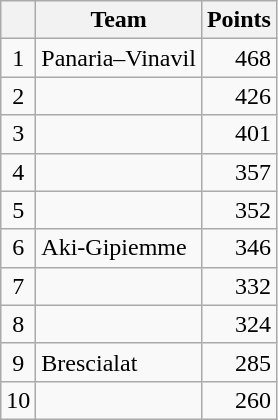<table class="wikitable">
<tr>
<th></th>
<th>Team</th>
<th>Points</th>
</tr>
<tr>
<td style="text-align:center;">1</td>
<td>Panaria–Vinavil</td>
<td align="right">468</td>
</tr>
<tr>
<td style="text-align:center;">2</td>
<td></td>
<td align="right">426</td>
</tr>
<tr>
<td style="text-align:center;">3</td>
<td></td>
<td align="right">401</td>
</tr>
<tr>
<td style="text-align:center;">4</td>
<td></td>
<td align="right">357</td>
</tr>
<tr>
<td style="text-align:center;">5</td>
<td></td>
<td align="right">352</td>
</tr>
<tr>
<td style="text-align:center;">6</td>
<td>Aki-Gipiemme</td>
<td align="right">346</td>
</tr>
<tr>
<td style="text-align:center;">7</td>
<td></td>
<td align="right">332</td>
</tr>
<tr>
<td style="text-align:center;">8</td>
<td></td>
<td align="right">324</td>
</tr>
<tr>
<td style="text-align:center;">9</td>
<td>Brescialat</td>
<td align="right">285</td>
</tr>
<tr>
<td style="text-align:center;">10</td>
<td></td>
<td align="right">260</td>
</tr>
</table>
